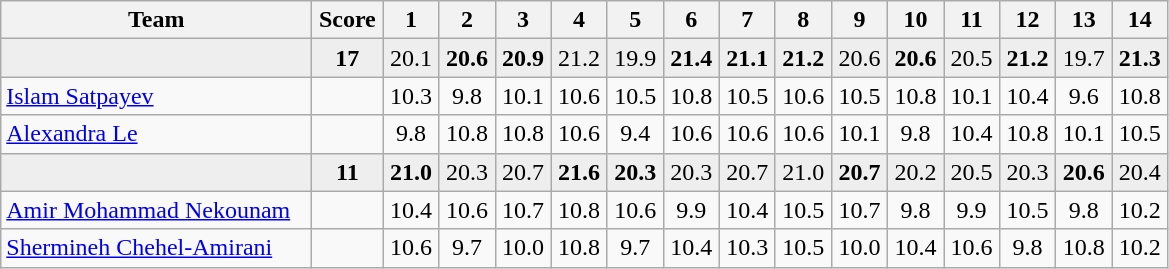<table class="wikitable" style="text-align:center">
<tr>
<th width=200>Team</th>
<th width=40>Score</th>
<th width=30>1</th>
<th width=30>2</th>
<th width=30>3</th>
<th width=30>4</th>
<th width=30>5</th>
<th width=30>6</th>
<th width=30>7</th>
<th width=30>8</th>
<th width=30>9</th>
<th width=30>10</th>
<th width=30>11</th>
<th width=30>12</th>
<th width=30>13</th>
<th width=30>14</th>
</tr>
<tr bgcolor=eeeeee>
<td align=left></td>
<td><strong>17</strong></td>
<td>20.1</td>
<td><strong>20.6</strong></td>
<td><strong>20.9</strong></td>
<td>21.2</td>
<td>19.9</td>
<td><strong>21.4</strong></td>
<td><strong>21.1</strong></td>
<td><strong>21.2</strong></td>
<td>20.6</td>
<td><strong>20.6</strong></td>
<td>20.5</td>
<td><strong>21.2</strong></td>
<td>19.7</td>
<td><strong>21.3</strong></td>
</tr>
<tr>
<td align=left><a href='#'>Islam Satpayev</a></td>
<td></td>
<td>10.3</td>
<td>9.8</td>
<td>10.1</td>
<td>10.6</td>
<td>10.5</td>
<td>10.8</td>
<td>10.5</td>
<td>10.6</td>
<td>10.5</td>
<td>10.8</td>
<td>10.1</td>
<td>10.4</td>
<td>9.6</td>
<td>10.8</td>
</tr>
<tr>
<td align=left><a href='#'>Alexandra Le</a></td>
<td></td>
<td>9.8</td>
<td>10.8</td>
<td>10.8</td>
<td>10.6</td>
<td>9.4</td>
<td>10.6</td>
<td>10.6</td>
<td>10.6</td>
<td>10.1</td>
<td>9.8</td>
<td>10.4</td>
<td>10.8</td>
<td>10.1</td>
<td>10.5</td>
</tr>
<tr bgcolor=eeeeee>
<td align=left></td>
<td><strong>11</strong></td>
<td><strong>21.0</strong></td>
<td>20.3</td>
<td>20.7</td>
<td><strong>21.6</strong></td>
<td><strong>20.3</strong></td>
<td>20.3</td>
<td>20.7</td>
<td>21.0</td>
<td><strong>20.7</strong></td>
<td>20.2</td>
<td>20.5</td>
<td>20.3</td>
<td><strong>20.6</strong></td>
<td>20.4</td>
</tr>
<tr>
<td align=left><a href='#'>Amir Mohammad Nekounam</a></td>
<td></td>
<td>10.4</td>
<td>10.6</td>
<td>10.7</td>
<td>10.8</td>
<td>10.6</td>
<td>9.9</td>
<td>10.4</td>
<td>10.5</td>
<td>10.7</td>
<td>9.8</td>
<td>9.9</td>
<td>10.5</td>
<td>9.8</td>
<td>10.2</td>
</tr>
<tr>
<td align=left><a href='#'>Shermineh Chehel-Amirani</a></td>
<td></td>
<td>10.6</td>
<td>9.7</td>
<td>10.0</td>
<td>10.8</td>
<td>9.7</td>
<td>10.4</td>
<td>10.3</td>
<td>10.5</td>
<td>10.0</td>
<td>10.4</td>
<td>10.6</td>
<td>9.8</td>
<td>10.8</td>
<td>10.2</td>
</tr>
</table>
